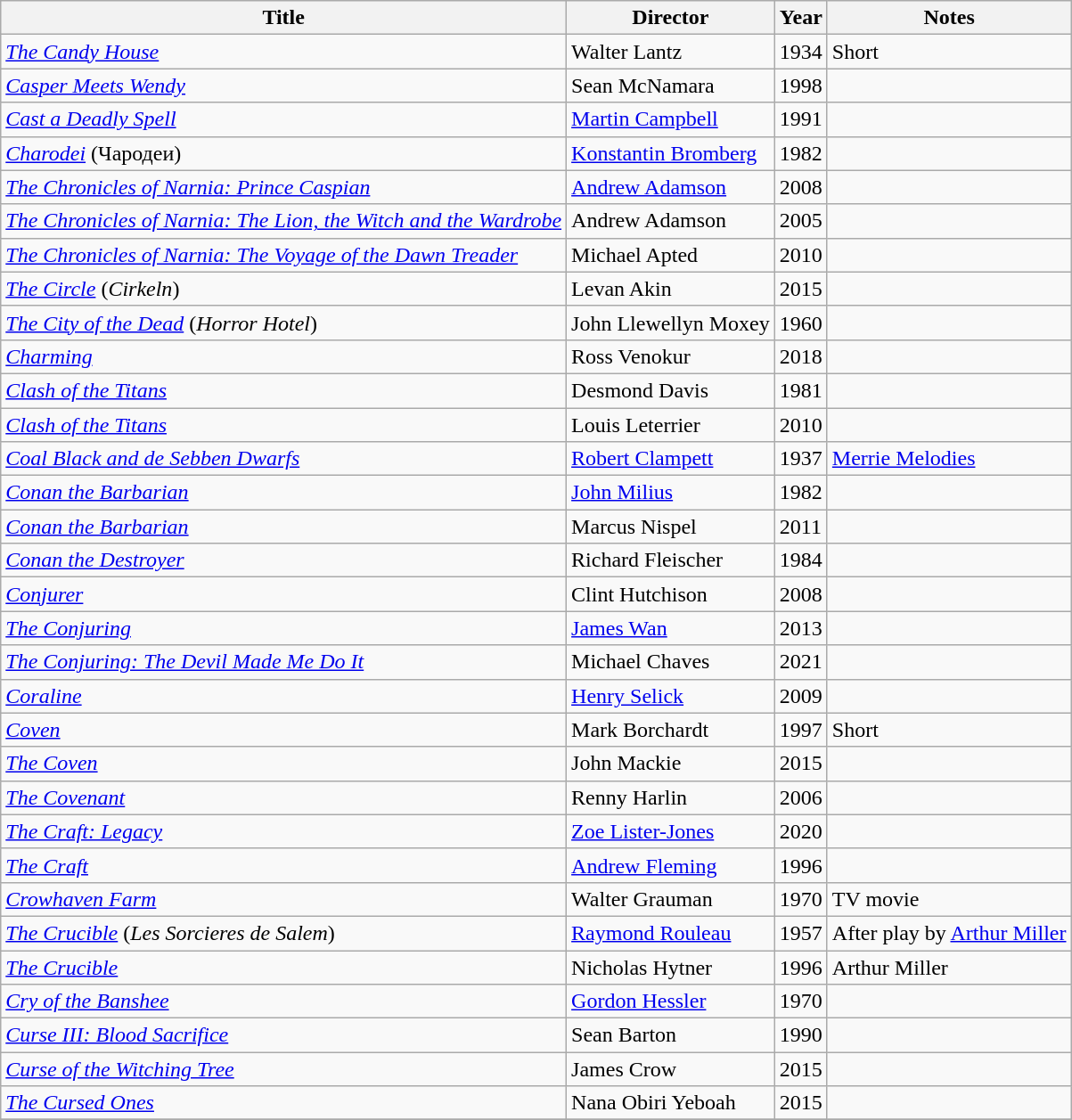<table class="wikitable">
<tr>
<th>Title</th>
<th>Director</th>
<th>Year</th>
<th>Notes</th>
</tr>
<tr>
<td><em><a href='#'>The Candy House</a></em></td>
<td>Walter Lantz</td>
<td>1934</td>
<td>Short</td>
</tr>
<tr>
<td><em><a href='#'>Casper Meets Wendy</a></em></td>
<td>Sean McNamara</td>
<td>1998</td>
<td></td>
</tr>
<tr>
<td><em><a href='#'>Cast a Deadly Spell</a></em></td>
<td><a href='#'>Martin Campbell</a></td>
<td>1991</td>
<td></td>
</tr>
<tr>
<td><em><a href='#'>Charodei</a></em>  (Чародеи)</td>
<td><a href='#'>Konstantin Bromberg</a></td>
<td>1982</td>
<td></td>
</tr>
<tr>
<td><em><a href='#'>The Chronicles of Narnia: Prince Caspian</a></em></td>
<td><a href='#'>Andrew Adamson</a></td>
<td>2008</td>
<td></td>
</tr>
<tr>
<td><em><a href='#'>The Chronicles of Narnia: The Lion, the Witch and the Wardrobe</a></em></td>
<td>Andrew Adamson</td>
<td>2005</td>
<td></td>
</tr>
<tr>
<td><em><a href='#'>The Chronicles of Narnia: The Voyage of the Dawn Treader</a></em></td>
<td>Michael Apted</td>
<td>2010</td>
<td></td>
</tr>
<tr>
<td><em><a href='#'>The Circle</a></em>  (<em>Cirkeln</em>)</td>
<td>Levan Akin</td>
<td>2015</td>
<td></td>
</tr>
<tr>
<td><em><a href='#'>The City of the Dead</a></em>  (<em>Horror Hotel</em>)</td>
<td>John Llewellyn Moxey</td>
<td>1960</td>
<td></td>
</tr>
<tr>
<td><em><a href='#'>Charming</a></em></td>
<td>Ross Venokur</td>
<td>2018</td>
<td></td>
</tr>
<tr>
<td><em><a href='#'>Clash of the Titans</a></em></td>
<td>Desmond Davis</td>
<td>1981</td>
<td></td>
</tr>
<tr>
<td><em><a href='#'>Clash of the Titans</a></em></td>
<td>Louis Leterrier</td>
<td>2010</td>
<td></td>
</tr>
<tr>
<td><em><a href='#'>Coal Black and de Sebben Dwarfs</a></em></td>
<td><a href='#'>Robert Clampett</a></td>
<td>1937</td>
<td><a href='#'>Merrie Melodies</a></td>
</tr>
<tr>
<td><em><a href='#'>Conan the Barbarian</a></em></td>
<td><a href='#'>John Milius</a></td>
<td>1982</td>
<td></td>
</tr>
<tr>
<td><em><a href='#'>Conan the Barbarian</a></em></td>
<td>Marcus Nispel</td>
<td>2011</td>
<td></td>
</tr>
<tr>
<td><em><a href='#'>Conan the Destroyer</a></em></td>
<td>Richard Fleischer</td>
<td>1984</td>
<td></td>
</tr>
<tr>
<td><em><a href='#'>Conjurer</a></em></td>
<td>Clint Hutchison</td>
<td>2008</td>
<td></td>
</tr>
<tr>
<td><em><a href='#'>The Conjuring</a></em></td>
<td><a href='#'>James Wan</a></td>
<td>2013</td>
<td></td>
</tr>
<tr>
<td><em><a href='#'>The Conjuring: The Devil Made Me Do It</a></em></td>
<td>Michael Chaves</td>
<td>2021</td>
<td></td>
</tr>
<tr>
<td><em><a href='#'>Coraline</a></em></td>
<td><a href='#'>Henry Selick</a></td>
<td>2009</td>
<td></td>
</tr>
<tr>
<td><em><a href='#'>Coven</a></em></td>
<td>Mark Borchardt</td>
<td>1997</td>
<td>Short</td>
</tr>
<tr>
<td><em><a href='#'>The Coven</a></em></td>
<td>John Mackie</td>
<td>2015</td>
<td></td>
</tr>
<tr>
<td><em><a href='#'>The Covenant</a></em></td>
<td>Renny Harlin</td>
<td>2006</td>
<td></td>
</tr>
<tr>
<td><em><a href='#'>The Craft: Legacy</a></em></td>
<td><a href='#'>Zoe Lister-Jones</a></td>
<td>2020</td>
<td></td>
</tr>
<tr>
<td><em><a href='#'>The Craft</a></em></td>
<td><a href='#'>Andrew Fleming</a></td>
<td>1996</td>
<td></td>
</tr>
<tr>
<td><em><a href='#'>Crowhaven Farm</a></em></td>
<td>Walter Grauman</td>
<td>1970</td>
<td>TV movie</td>
</tr>
<tr>
<td><em><a href='#'>The Crucible</a></em>   (<em>Les Sorcieres de Salem</em>)</td>
<td><a href='#'>Raymond Rouleau</a></td>
<td>1957</td>
<td>After play by <a href='#'>Arthur Miller</a></td>
</tr>
<tr>
<td><em><a href='#'>The Crucible</a></em></td>
<td>Nicholas Hytner</td>
<td>1996</td>
<td>Arthur Miller</td>
</tr>
<tr>
<td><em><a href='#'>Cry of the Banshee</a></em></td>
<td><a href='#'>Gordon Hessler</a></td>
<td>1970</td>
<td></td>
</tr>
<tr>
<td><em><a href='#'>Curse III: Blood Sacrifice</a></em></td>
<td>Sean Barton</td>
<td>1990</td>
<td></td>
</tr>
<tr>
<td><em><a href='#'>Curse of the Witching Tree</a></em></td>
<td>James Crow</td>
<td>2015</td>
<td></td>
</tr>
<tr>
<td><em><a href='#'>The Cursed Ones</a></em></td>
<td>Nana Obiri Yeboah</td>
<td>2015</td>
<td></td>
</tr>
<tr>
</tr>
</table>
